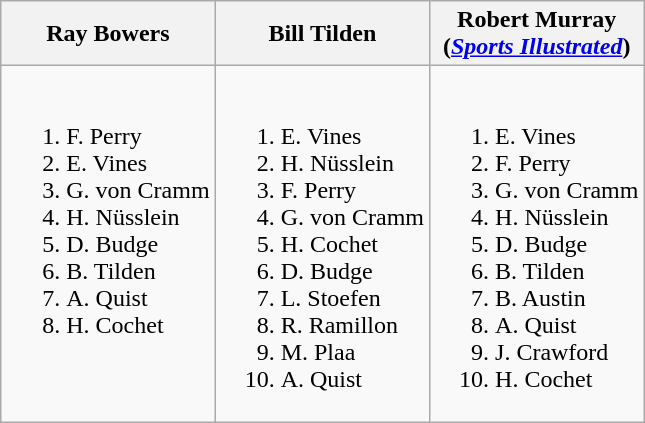<table class="wikitable">
<tr>
<th>Ray Bowers</th>
<th>Bill Tilden</th>
<th>Robert Murray<br>(<em><a href='#'>Sports Illustrated</a></em>)</th>
</tr>
<tr style="vertical-align: top;">
<td style="white-space: nowrap;"><br><ol><li> F. Perry</li><li> E. Vines</li><li> G. von Cramm</li><li> H. Nüsslein</li><li> D. Budge</li><li> B. Tilden</li><li> A. Quist</li><li> H. Cochet</li></ol></td>
<td style="white-space: nowrap;"><br><ol><li> E. Vines</li><li> H. Nüsslein</li><li> F. Perry</li><li> G. von Cramm</li><li> H. Cochet</li><li> D. Budge</li><li> L. Stoefen</li><li> R. Ramillon</li><li> M. Plaa</li><li> A. Quist</li></ol></td>
<td style="white-space: nowrap;"><br><ol><li> E. Vines</li><li> F. Perry</li><li> G. von Cramm</li><li> H. Nüsslein</li><li> D. Budge</li><li> B. Tilden</li><li> B. Austin</li><li> A. Quist</li><li> J. Crawford</li><li> H. Cochet</li></ol></td>
</tr>
</table>
